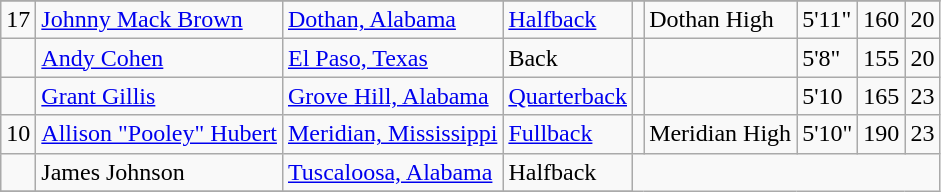<table class="wikitable">
<tr>
</tr>
<tr>
<td>17</td>
<td><a href='#'>Johnny Mack Brown</a></td>
<td><a href='#'>Dothan, Alabama</a></td>
<td><a href='#'>Halfback</a></td>
<td></td>
<td>Dothan High</td>
<td>5'11"</td>
<td>160</td>
<td>20</td>
</tr>
<tr>
<td></td>
<td><a href='#'>Andy Cohen</a></td>
<td><a href='#'>El Paso, Texas</a></td>
<td>Back</td>
<td></td>
<td></td>
<td>5'8"</td>
<td>155</td>
<td>20</td>
</tr>
<tr>
<td></td>
<td><a href='#'>Grant Gillis</a></td>
<td><a href='#'>Grove Hill, Alabama</a></td>
<td><a href='#'>Quarterback</a></td>
<td></td>
<td></td>
<td>5'10</td>
<td>165</td>
<td>23</td>
</tr>
<tr>
<td>10</td>
<td><a href='#'>Allison "Pooley" Hubert</a></td>
<td><a href='#'>Meridian, Mississippi</a></td>
<td><a href='#'>Fullback</a></td>
<td></td>
<td>Meridian High</td>
<td>5'10"</td>
<td>190</td>
<td>23</td>
</tr>
<tr>
<td></td>
<td>James Johnson</td>
<td><a href='#'>Tuscaloosa, Alabama</a></td>
<td>Halfback</td>
</tr>
<tr>
</tr>
</table>
